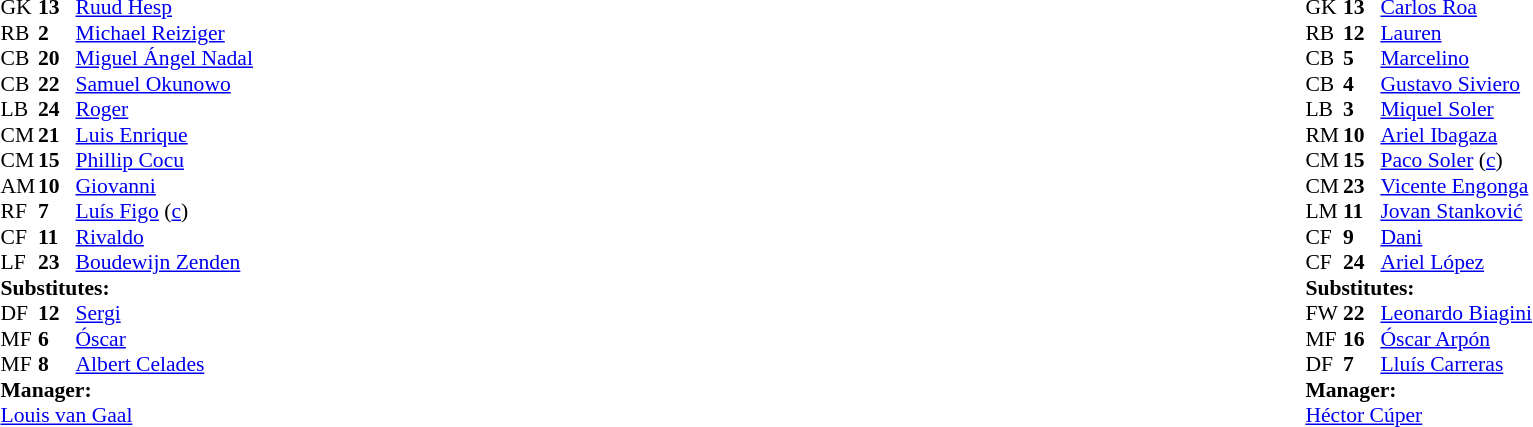<table width="100%">
<tr>
<td valign="top" width="50%"><br><table style="font-size: 90%" cellspacing="0" cellpadding="0">
<tr>
<td colspan="4"></td>
</tr>
<tr>
<th width="25"></th>
<th width="25"></th>
</tr>
<tr>
<td>GK</td>
<td><strong>13</strong></td>
<td> <a href='#'>Ruud Hesp</a></td>
</tr>
<tr>
<td>RB</td>
<td><strong>2</strong></td>
<td> <a href='#'>Michael Reiziger</a></td>
<td></td>
</tr>
<tr>
<td>CB</td>
<td><strong>20</strong></td>
<td> <a href='#'>Miguel Ángel Nadal</a></td>
</tr>
<tr>
<td>CB</td>
<td><strong>22</strong></td>
<td> <a href='#'>Samuel Okunowo</a></td>
<td></td>
<td></td>
</tr>
<tr>
<td>LB</td>
<td><strong>24</strong></td>
<td> <a href='#'>Roger</a></td>
<td></td>
<td></td>
</tr>
<tr>
<td>CM</td>
<td><strong>21</strong></td>
<td> <a href='#'>Luis Enrique</a></td>
</tr>
<tr>
<td>CM</td>
<td><strong>15</strong></td>
<td> <a href='#'>Phillip Cocu</a></td>
</tr>
<tr>
<td>AM</td>
<td><strong>10</strong></td>
<td> <a href='#'>Giovanni</a></td>
<td></td>
</tr>
<tr>
<td>RF</td>
<td><strong>7</strong></td>
<td> <a href='#'>Luís Figo</a> (<a href='#'>c</a>)</td>
</tr>
<tr>
<td>CF</td>
<td><strong>11</strong></td>
<td> <a href='#'>Rivaldo</a></td>
</tr>
<tr>
<td>LF</td>
<td><strong>23</strong></td>
<td> <a href='#'>Boudewijn Zenden</a></td>
<td></td>
<td></td>
</tr>
<tr>
<td colspan=4><strong>Substitutes:</strong></td>
</tr>
<tr>
<td>DF</td>
<td><strong>12</strong></td>
<td> <a href='#'>Sergi</a></td>
<td></td>
<td></td>
</tr>
<tr>
<td>MF</td>
<td><strong>6</strong></td>
<td> <a href='#'>Óscar</a></td>
<td></td>
<td></td>
</tr>
<tr>
<td>MF</td>
<td><strong>8</strong></td>
<td> <a href='#'>Albert Celades</a></td>
<td></td>
<td></td>
</tr>
<tr>
<td colspan=4><strong>Manager:</strong></td>
</tr>
<tr>
<td colspan="4"> <a href='#'>Louis van Gaal</a></td>
</tr>
</table>
</td>
<td valign="top"></td>
<td valign="top" width="50%"><br><table style="font-size: 90%" cellspacing="0" cellpadding="0" align=center>
<tr>
<td colspan="4"></td>
</tr>
<tr>
<th width="25"></th>
<th width="25"></th>
</tr>
<tr>
<td>GK</td>
<td><strong>13</strong></td>
<td> <a href='#'>Carlos Roa</a></td>
<td></td>
</tr>
<tr>
<td>RB</td>
<td><strong>12</strong></td>
<td> <a href='#'>Lauren</a></td>
<td></td>
</tr>
<tr>
<td>CB</td>
<td><strong>5</strong></td>
<td> <a href='#'>Marcelino</a></td>
</tr>
<tr>
<td>CB</td>
<td><strong>4</strong></td>
<td> <a href='#'>Gustavo Siviero</a></td>
</tr>
<tr>
<td>LB</td>
<td><strong>3</strong></td>
<td> <a href='#'>Miquel Soler</a></td>
</tr>
<tr>
<td>RM</td>
<td><strong>10</strong></td>
<td> <a href='#'>Ariel Ibagaza</a></td>
<td></td>
<td></td>
</tr>
<tr>
<td>CM</td>
<td><strong>15</strong></td>
<td> <a href='#'>Paco Soler</a> (<a href='#'>c</a>)</td>
<td></td>
</tr>
<tr>
<td>CM</td>
<td><strong>23</strong></td>
<td> <a href='#'>Vicente Engonga</a></td>
</tr>
<tr>
<td>LM</td>
<td><strong>11</strong></td>
<td> <a href='#'>Jovan Stanković</a></td>
</tr>
<tr>
<td>CF</td>
<td><strong>9</strong></td>
<td> <a href='#'>Dani</a></td>
<td></td>
<td></td>
</tr>
<tr>
<td>CF</td>
<td><strong>24</strong></td>
<td> <a href='#'>Ariel López</a></td>
<td></td>
<td></td>
</tr>
<tr>
<td colspan=4><strong>Substitutes:</strong></td>
</tr>
<tr>
<td>FW</td>
<td><strong>22</strong></td>
<td> <a href='#'>Leonardo Biagini</a></td>
<td></td>
<td></td>
</tr>
<tr>
<td>MF</td>
<td><strong>16</strong></td>
<td> <a href='#'>Óscar Arpón</a></td>
<td></td>
<td></td>
</tr>
<tr>
<td>DF</td>
<td><strong>7</strong></td>
<td> <a href='#'>Lluís Carreras</a></td>
<td></td>
<td></td>
</tr>
<tr>
<td colspan=4><strong>Manager:</strong></td>
</tr>
<tr>
<td colspan="4"> <a href='#'>Héctor Cúper</a></td>
</tr>
</table>
</td>
</tr>
</table>
